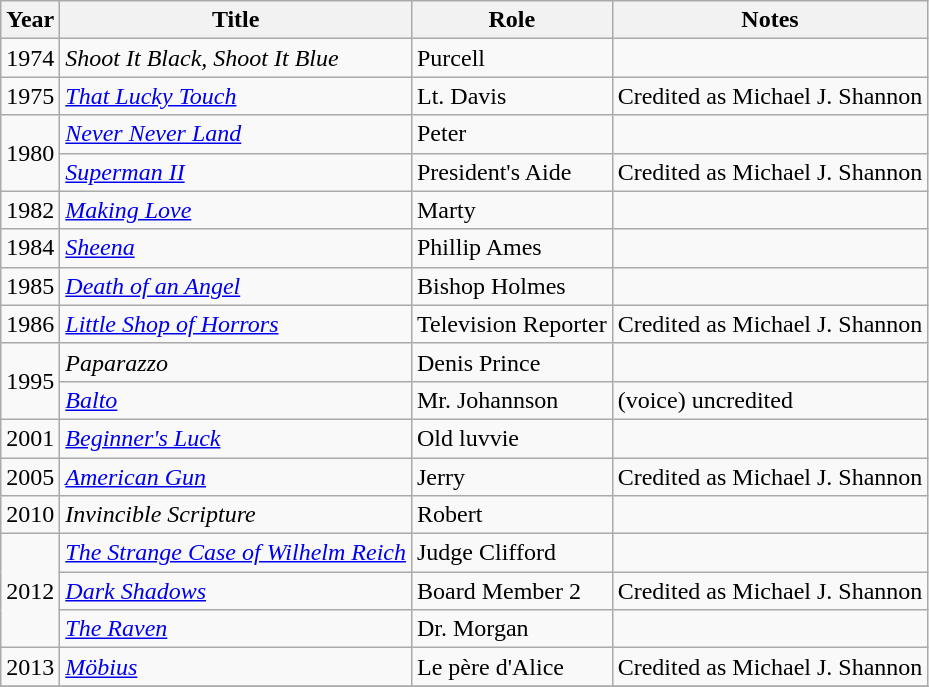<table class="wikitable sortable">
<tr>
<th>Year</th>
<th>Title</th>
<th>Role</th>
<th>Notes</th>
</tr>
<tr>
<td>1974</td>
<td><em>Shoot It Black, Shoot It Blue</em></td>
<td>Purcell</td>
<td></td>
</tr>
<tr>
<td>1975</td>
<td><em><a href='#'>That Lucky Touch</a></em></td>
<td>Lt. Davis</td>
<td>Credited as Michael J. Shannon</td>
</tr>
<tr>
<td rowspan="2">1980</td>
<td><em><a href='#'>Never Never Land</a></em></td>
<td>Peter</td>
<td></td>
</tr>
<tr>
<td><em><a href='#'>Superman II</a></em></td>
<td>President's Aide</td>
<td>Credited as Michael J. Shannon</td>
</tr>
<tr>
<td>1982</td>
<td><em><a href='#'>Making Love</a></em></td>
<td>Marty</td>
<td></td>
</tr>
<tr>
<td>1984</td>
<td><em><a href='#'>Sheena</a></em></td>
<td>Phillip Ames</td>
<td></td>
</tr>
<tr>
<td>1985</td>
<td><em><a href='#'>Death of an Angel</a></em></td>
<td>Bishop Holmes</td>
<td></td>
</tr>
<tr>
<td>1986</td>
<td><em><a href='#'>Little Shop of Horrors</a></em></td>
<td>Television Reporter</td>
<td>Credited as Michael J. Shannon</td>
</tr>
<tr>
<td rowspan="2">1995</td>
<td><em>Paparazzo</em></td>
<td>Denis Prince</td>
<td></td>
</tr>
<tr>
<td><em><a href='#'>Balto</a></em></td>
<td>Mr. Johannson</td>
<td>(voice) uncredited</td>
</tr>
<tr>
<td>2001</td>
<td><em><a href='#'>Beginner's Luck</a></em></td>
<td>Old luvvie</td>
<td></td>
</tr>
<tr>
<td>2005</td>
<td><em><a href='#'>American Gun</a></em></td>
<td>Jerry</td>
<td>Credited as Michael J. Shannon</td>
</tr>
<tr>
<td>2010</td>
<td><em>Invincible Scripture</em></td>
<td>Robert</td>
<td></td>
</tr>
<tr>
<td rowspan="3">2012</td>
<td><em><a href='#'>The Strange Case of Wilhelm Reich</a></em></td>
<td>Judge Clifford</td>
<td></td>
</tr>
<tr>
<td><em><a href='#'>Dark Shadows</a></em></td>
<td>Board Member 2</td>
<td>Credited as Michael J. Shannon</td>
</tr>
<tr>
<td><em><a href='#'>The Raven</a></em></td>
<td>Dr. Morgan</td>
<td></td>
</tr>
<tr>
<td>2013</td>
<td><em><a href='#'>Möbius</a></em></td>
<td>Le père d'Alice</td>
<td>Credited as Michael J. Shannon</td>
</tr>
<tr>
</tr>
</table>
